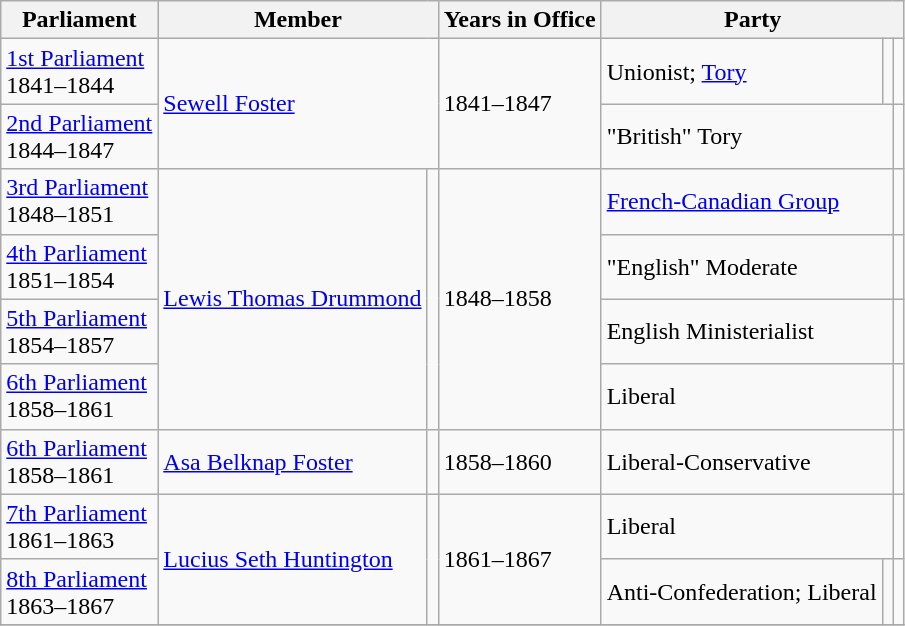<table class="wikitable">
<tr>
<th>Parliament</th>
<th colspan="2">Member</th>
<th>Years in Office</th>
<th colspan="3">Party</th>
</tr>
<tr>
<td><a href='#'>1st Parliament</a><br>1841–1844</td>
<td colspan="2"rowspan="2"><a href='#'>Sewell Foster</a></td>
<td rowspan="2">1841–1847</td>
<td>Unionist;  <a href='#'>Tory</a></td>
<td></td>
<td></td>
</tr>
<tr>
<td><a href='#'>2nd Parliament</a><br>1844–1847</td>
<td colspan="2">"British" Tory</td>
<td></td>
</tr>
<tr>
<td><a href='#'>3rd Parliament</a><br>1848–1851</td>
<td rowspan="4"><a href='#'>Lewis Thomas Drummond</a></td>
<td rowspan="4"></td>
<td rowspan="4">1848–1858</td>
<td colspan="2"><a href='#'>French-Canadian Group</a></td>
<td></td>
</tr>
<tr>
<td><a href='#'>4th Parliament</a><br>1851–1854</td>
<td colspan="2">"English" Moderate</td>
<td></td>
</tr>
<tr>
<td><a href='#'>5th Parliament</a><br>1854–1857</td>
<td colspan="2">English Ministerialist</td>
<td></td>
</tr>
<tr>
<td><a href='#'>6th Parliament</a><br>1858–1861</td>
<td colspan="2">Liberal</td>
<td></td>
</tr>
<tr>
<td><a href='#'>6th Parliament</a><br>1858–1861</td>
<td><a href='#'>Asa Belknap Foster</a></td>
<td></td>
<td>1858–1860</td>
<td colspan="2">Liberal-Conservative</td>
<td></td>
</tr>
<tr>
<td><a href='#'>7th Parliament</a><br>1861–1863</td>
<td rowspan="2"><a href='#'>Lucius Seth Huntington</a></td>
<td rowspan="2"></td>
<td rowspan="2">1861–1867</td>
<td colspan="2">Liberal</td>
<td></td>
</tr>
<tr>
<td><a href='#'>8th Parliament</a><br> 1863–1867</td>
<td>Anti-Confederation;  Liberal</td>
<td></td>
<td></td>
</tr>
<tr>
</tr>
</table>
